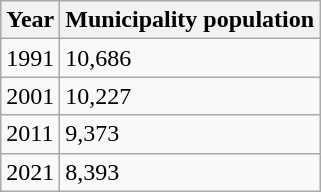<table class=wikitable>
<tr>
<th>Year</th>
<th>Municipality population</th>
</tr>
<tr>
<td>1991</td>
<td>10,686</td>
</tr>
<tr>
<td>2001</td>
<td>10,227</td>
</tr>
<tr>
<td>2011</td>
<td>9,373</td>
</tr>
<tr>
<td>2021</td>
<td>8,393</td>
</tr>
</table>
